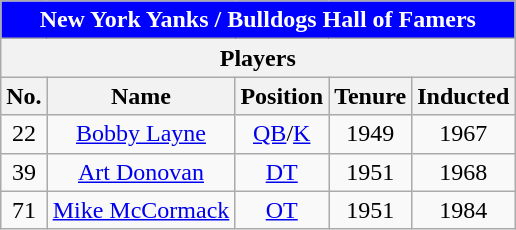<table class="wikitable" style="text-align:center">
<tr>
<th colspan="5" style="color:white; background-color:blue;">New York Yanks / Bulldogs Hall of Famers</th>
</tr>
<tr>
<th colspan="5">Players</th>
</tr>
<tr>
<th>No.</th>
<th>Name</th>
<th>Position</th>
<th>Tenure</th>
<th>Inducted</th>
</tr>
<tr>
<td>22</td>
<td><a href='#'>Bobby Layne</a></td>
<td><a href='#'>QB</a>/<a href='#'>K</a></td>
<td>1949</td>
<td>1967</td>
</tr>
<tr>
<td>39</td>
<td><a href='#'>Art Donovan</a></td>
<td><a href='#'>DT</a></td>
<td>1951</td>
<td>1968</td>
</tr>
<tr>
<td>71</td>
<td><a href='#'>Mike McCormack</a></td>
<td><a href='#'>OT</a></td>
<td>1951</td>
<td>1984</td>
</tr>
</table>
